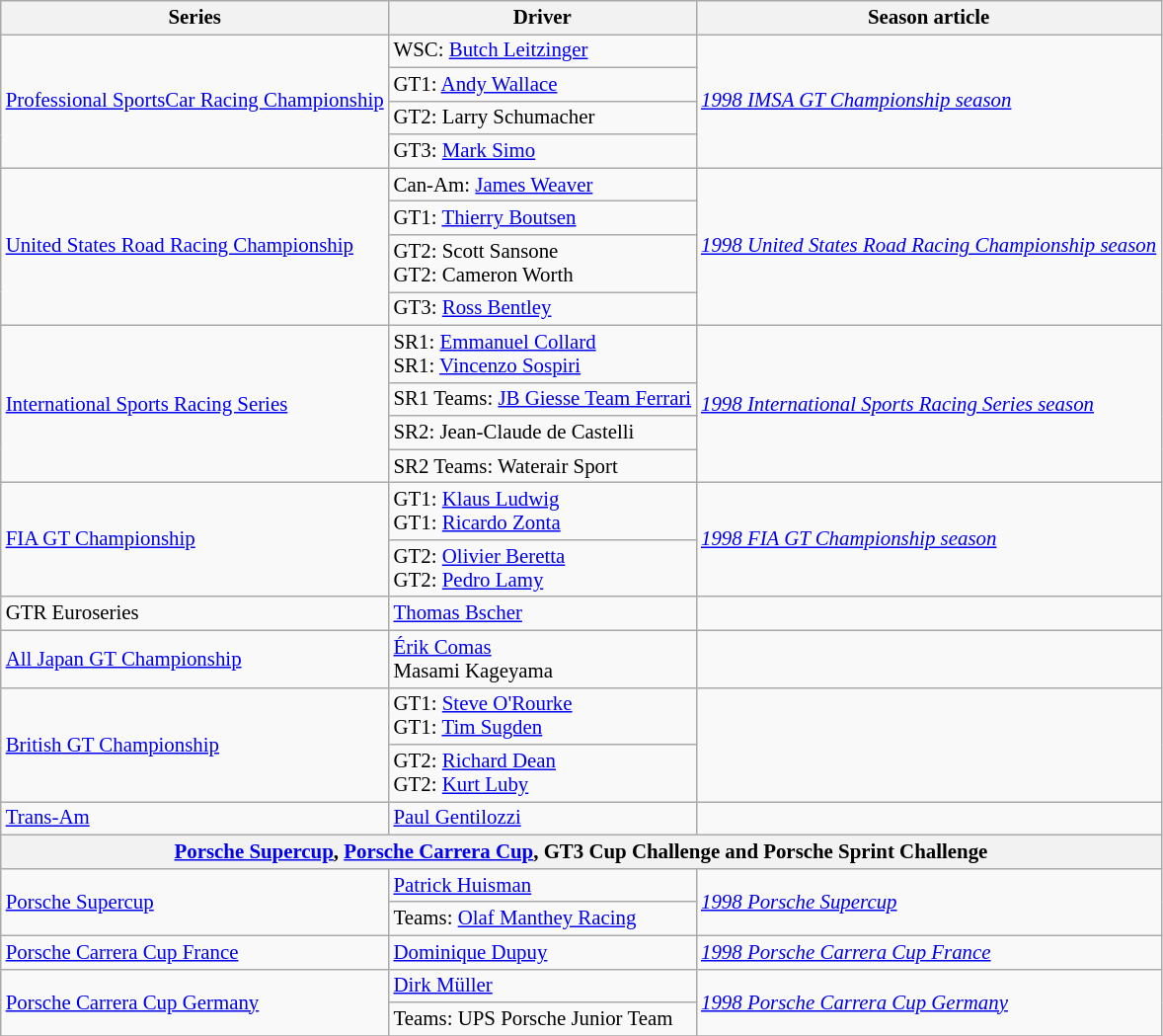<table class="wikitable" style="font-size: 87%;">
<tr>
<th>Series</th>
<th>Driver</th>
<th>Season article</th>
</tr>
<tr>
<td rowspan=4><a href='#'>Professional SportsCar Racing Championship</a></td>
<td>WSC:  <a href='#'>Butch Leitzinger</a></td>
<td rowspan=4><em><a href='#'>1998 IMSA GT Championship season</a></em></td>
</tr>
<tr>
<td>GT1:  <a href='#'>Andy Wallace</a></td>
</tr>
<tr>
<td>GT2:  Larry Schumacher</td>
</tr>
<tr>
<td>GT3:  <a href='#'>Mark Simo</a></td>
</tr>
<tr>
<td rowspan=4><a href='#'>United States Road Racing Championship</a></td>
<td>Can-Am:  <a href='#'>James Weaver</a></td>
<td rowspan=4><em><a href='#'>1998 United States Road Racing Championship season</a></em></td>
</tr>
<tr>
<td>GT1:  <a href='#'>Thierry Boutsen</a></td>
</tr>
<tr>
<td>GT2:  Scott Sansone<br>GT2:  Cameron Worth</td>
</tr>
<tr>
<td>GT3:  <a href='#'>Ross Bentley</a></td>
</tr>
<tr>
<td rowspan=4><a href='#'>International Sports Racing Series</a></td>
<td>SR1:  <a href='#'>Emmanuel Collard</a><br>SR1:  <a href='#'>Vincenzo Sospiri</a></td>
<td rowspan=4><em><a href='#'>1998 International Sports Racing Series season</a></em></td>
</tr>
<tr>
<td>SR1 Teams:  <a href='#'>JB Giesse Team Ferrari</a></td>
</tr>
<tr>
<td>SR2:  Jean-Claude de Castelli</td>
</tr>
<tr>
<td>SR2 Teams:  Waterair Sport</td>
</tr>
<tr>
<td rowspan=2><a href='#'>FIA GT Championship</a></td>
<td>GT1:  <a href='#'>Klaus Ludwig</a><br>GT1:  <a href='#'>Ricardo Zonta</a></td>
<td rowspan=2><em><a href='#'>1998 FIA GT Championship season</a></em></td>
</tr>
<tr>
<td>GT2:  <a href='#'>Olivier Beretta</a><br>GT2:  <a href='#'>Pedro Lamy</a></td>
</tr>
<tr>
<td>GTR Euroseries</td>
<td> <a href='#'>Thomas Bscher</a></td>
<td></td>
</tr>
<tr>
<td><a href='#'>All Japan GT Championship</a></td>
<td> <a href='#'>Érik Comas</a><br> Masami Kageyama</td>
<td></td>
</tr>
<tr>
<td rowspan=2><a href='#'>British GT Championship</a></td>
<td>GT1:  <a href='#'>Steve O'Rourke</a><br>GT1:  <a href='#'>Tim Sugden</a></td>
<td rowspan=2></td>
</tr>
<tr>
<td>GT2:  <a href='#'>Richard Dean</a><br>GT2:  <a href='#'>Kurt Luby</a></td>
</tr>
<tr>
<td><a href='#'>Trans-Am</a></td>
<td> <a href='#'>Paul Gentilozzi</a></td>
<td></td>
</tr>
<tr>
<th colspan="3"><a href='#'>Porsche Supercup</a>, <a href='#'>Porsche Carrera Cup</a>, GT3 Cup Challenge and Porsche Sprint Challenge</th>
</tr>
<tr>
<td rowspan=2><a href='#'>Porsche Supercup</a></td>
<td> <a href='#'>Patrick Huisman</a></td>
<td rowspan=2><em><a href='#'>1998 Porsche Supercup</a></em></td>
</tr>
<tr>
<td>Teams:  <a href='#'>Olaf Manthey Racing</a></td>
</tr>
<tr>
<td><a href='#'>Porsche Carrera Cup France</a></td>
<td> <a href='#'>Dominique Dupuy</a></td>
<td><em><a href='#'>1998 Porsche Carrera Cup France</a></em></td>
</tr>
<tr>
<td rowspan=2><a href='#'>Porsche Carrera Cup Germany</a></td>
<td> <a href='#'>Dirk Müller</a></td>
<td rowspan=2><em><a href='#'>1998 Porsche Carrera Cup Germany</a></em></td>
</tr>
<tr>
<td>Teams:  UPS Porsche Junior Team</td>
</tr>
<tr>
</tr>
</table>
